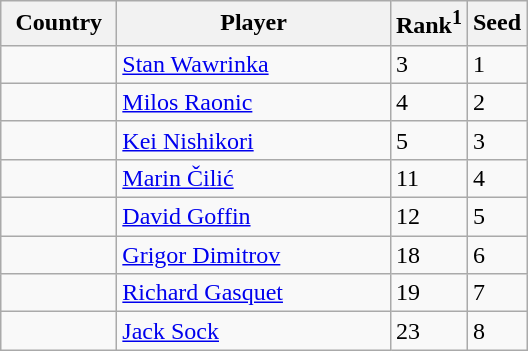<table class="sortable wikitable">
<tr>
<th width="70">Country</th>
<th width="175">Player</th>
<th>Rank<sup>1</sup></th>
<th>Seed</th>
</tr>
<tr>
<td></td>
<td><a href='#'>Stan Wawrinka</a></td>
<td>3</td>
<td>1</td>
</tr>
<tr>
<td></td>
<td><a href='#'>Milos Raonic</a></td>
<td>4</td>
<td>2</td>
</tr>
<tr>
<td></td>
<td><a href='#'>Kei Nishikori</a></td>
<td>5</td>
<td>3</td>
</tr>
<tr>
<td></td>
<td><a href='#'>Marin Čilić</a></td>
<td>11</td>
<td>4</td>
</tr>
<tr>
<td></td>
<td><a href='#'>David Goffin</a></td>
<td>12</td>
<td>5</td>
</tr>
<tr>
<td></td>
<td><a href='#'>Grigor Dimitrov</a></td>
<td>18</td>
<td>6</td>
</tr>
<tr>
<td></td>
<td><a href='#'>Richard Gasquet</a></td>
<td>19</td>
<td>7</td>
</tr>
<tr>
<td></td>
<td><a href='#'>Jack Sock</a></td>
<td>23</td>
<td>8</td>
</tr>
</table>
